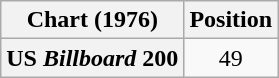<table class="wikitable plainrowheaders" style="text-align:center">
<tr>
<th scope="col">Chart (1976)</th>
<th scope="col">Position</th>
</tr>
<tr>
<th scope="row">US <em>Billboard</em> 200</th>
<td>49</td>
</tr>
</table>
